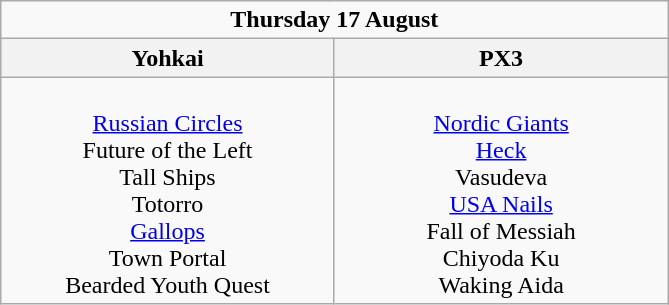<table class="wikitable">
<tr>
<td colspan="4" style="text-align:center;"><strong>Thursday 17 August</strong></td>
</tr>
<tr>
<th>Yohkai</th>
<th>PX3</th>
</tr>
<tr>
<td style="text-align:center; vertical-align:top; width:215px;"><br><a href='#'>Russian Circles</a><br>
Future of the Left<br>
Tall Ships<br>
Totorro<br>
<a href='#'>Gallops</a><br>
Town Portal<br>
Bearded Youth Quest<br></td>
<td style="text-align:center; vertical-align:top; width:215px;"><br><a href='#'>Nordic Giants</a><br>
<a href='#'>Heck</a><br>
Vasudeva<br>
<a href='#'>USA Nails</a><br>
Fall of Messiah<br>
Chiyoda Ku<br>
Waking Aida<br></td>
</tr>
</table>
